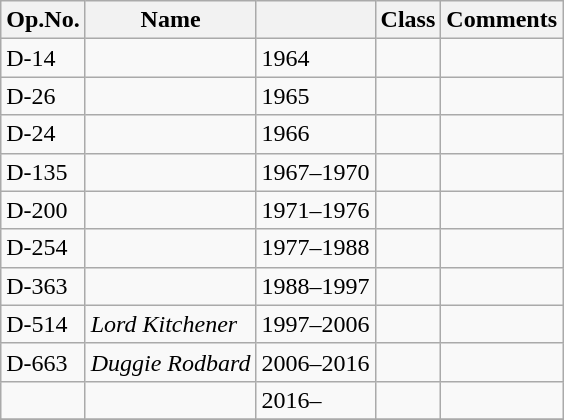<table class="wikitable">
<tr>
<th>Op.No.</th>
<th>Name</th>
<th></th>
<th>Class</th>
<th>Comments</th>
</tr>
<tr>
<td>D-14</td>
<td></td>
<td>1964</td>
<td></td>
<td></td>
</tr>
<tr>
<td>D-26</td>
<td></td>
<td>1965</td>
<td></td>
</tr>
<tr>
<td>D-24</td>
<td></td>
<td>1966</td>
<td></td>
<td></td>
</tr>
<tr>
<td>D-135</td>
<td></td>
<td>1967–1970</td>
<td></td>
<td></td>
</tr>
<tr>
<td>D-200</td>
<td></td>
<td>1971–1976</td>
<td></td>
<td></td>
</tr>
<tr>
<td>D-254</td>
<td></td>
<td>1977–1988</td>
<td></td>
<td></td>
</tr>
<tr>
<td>D-363</td>
<td></td>
<td>1988–1997</td>
<td></td>
<td></td>
</tr>
<tr>
<td>D-514</td>
<td><em>Lord Kitchener</em></td>
<td>1997–2006</td>
<td></td>
<td></td>
</tr>
<tr>
<td>D-663</td>
<td><em>Duggie Rodbard</em></td>
<td>2006–2016</td>
<td></td>
<td></td>
</tr>
<tr>
<td></td>
<td></td>
<td>2016–</td>
<td></td>
<td></td>
</tr>
<tr>
</tr>
</table>
